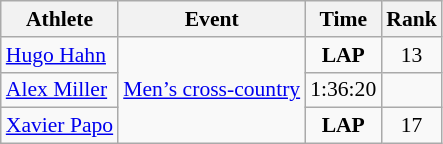<table class=wikitable style="font-size:90%;">
<tr>
<th>Athlete</th>
<th>Event</th>
<th>Time</th>
<th>Rank</th>
</tr>
<tr align=center>
<td align=left><a href='#'>Hugo Hahn</a></td>
<td align=left rowspan=3><a href='#'>Men’s cross-country</a></td>
<td><strong>LAP</strong></td>
<td>13</td>
</tr>
<tr align=center>
<td align=left><a href='#'>Alex Miller</a></td>
<td>1:36:20</td>
<td></td>
</tr>
<tr align=center>
<td align=left><a href='#'>Xavier Papo</a></td>
<td><strong>LAP</strong></td>
<td>17</td>
</tr>
</table>
